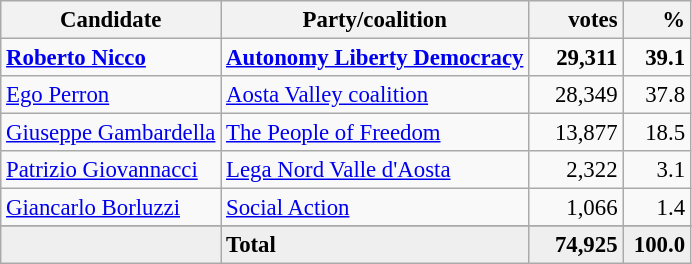<table class="wikitable" style="font-size:95%">
<tr bgcolor="EFEFEF">
<th>Candidate</th>
<th>Party/coalition</th>
<th>      votes</th>
<th>      %</th>
</tr>
<tr>
<td><strong><a href='#'>Roberto Nicco</a></strong></td>
<td><strong><a href='#'>Autonomy Liberty Democracy</a></strong></td>
<td align=right><strong>29,311</strong></td>
<td align=right><strong>39.1</strong></td>
</tr>
<tr>
<td><a href='#'>Ego Perron</a></td>
<td><a href='#'>Aosta Valley coalition</a></td>
<td align=right>28,349</td>
<td align=right>37.8</td>
</tr>
<tr>
<td><a href='#'>Giuseppe Gambardella</a></td>
<td><a href='#'>The People of Freedom</a></td>
<td align=right>13,877</td>
<td align=right>18.5</td>
</tr>
<tr>
<td><a href='#'>Patrizio Giovannacci</a></td>
<td><a href='#'>Lega Nord Valle d'Aosta</a></td>
<td align=right>2,322</td>
<td align=right>3.1</td>
</tr>
<tr>
<td><a href='#'>Giancarlo Borluzzi</a></td>
<td><a href='#'>Social Action</a></td>
<td align=right>1,066</td>
<td align=right>1.4</td>
</tr>
<tr>
</tr>
<tr bgcolor="EFEFEF">
<td></td>
<td><strong>Total</strong></td>
<td align=right><strong>74,925</strong></td>
<td align=right><strong>100.0</strong></td>
</tr>
</table>
